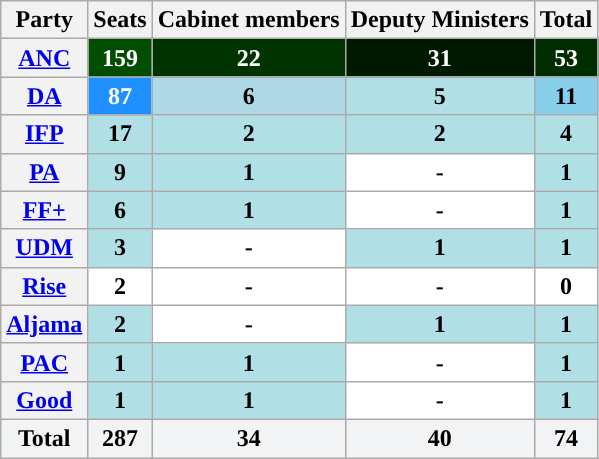<table class="wikitable">
<tr>
<th>Party</th>
<th>Seats</th>
<th>Cabinet members</th>
<th>Deputy Ministers</th>
<th>Total</th>
</tr>
<tr>
<th style="background:"><a href='#'>ANC</a></th>
<th align="center" style="background:#004d00; color:white;">159</th>
<th align="center" style="background:#003300; color:white;">22</th>
<th align="center" style="background:#001a00; color:white;">31</th>
<th align="center" style="background:#002d00; color:white;">53</th>
</tr>
<tr>
<th style="background:"><a href='#'>DA</a></th>
<th align="center" style="background:#1E90FF; color:white;">87</th>
<th align="center" style="background:#ADD8E6; color:black;">6</th>
<th align="center" style="background:#B0E0E6; color:black;">5</th>
<th align="center" style="background:#87CEEB; color:black;">11</th>
</tr>
<tr>
<th style="background:"><a href='#'>IFP</a></th>
<th align="center" style="background:#B0E0E6;">17</th>
<th align="center" style="background:#B0E0E6;">2</th>
<th align="center" style="background:#B0E0E6;">2</th>
<th align="center" style="background:#B0E0E6;">4</th>
</tr>
<tr>
<th style="background:"><a href='#'>PA</a></th>
<th align="center" style="background:#B0E0E6;">9</th>
<th align="center" style="background:#B0E0E6;">1</th>
<th align="center" style="background:#FFFFFF;">-</th>
<th align="center" style="background:#B0E0E6;">1</th>
</tr>
<tr>
<th style="background:"><a href='#'>FF+</a></th>
<th align="center" style="background:#B0E0E6;">6</th>
<th align="center" style="background:#B0E0E6;">1</th>
<th align="center" style="background:#FFFFFF;">-</th>
<th align="center" style="background:#B0E0E6;">1</th>
</tr>
<tr>
<th style="background:"><a href='#'>UDM</a></th>
<th align="center" style="background:#B0E0E6;">3</th>
<th align="center" style="background:#FFFFFF;">-</th>
<th align="center" style="background:#B0E0E6;">1</th>
<th align="center" style="background:#B0E0E6;">1</th>
</tr>
<tr>
<th style="background:"><a href='#'>Rise</a></th>
<th align="center" style="background:#FFFFFF; color:black;">2</th>
<th align="center" style="background:#FFFFFF;">-</th>
<th align="center" style="background:#FFFFFF;">-</th>
<th align="center" style="background:#FFFFFF;">0</th>
</tr>
<tr>
<th style="background:"><a href='#'>Aljama</a></th>
<th align="center" style="background:#B0E0E6;">2</th>
<th align="center" style="background:#FFFFFF;">-</th>
<th align="center" style="background:#B0E0E6;">1</th>
<th align="center" style="background:#B0E0E6;">1</th>
</tr>
<tr>
<th style="background:"><a href='#'>PAC</a></th>
<th align="center" style="background:#B0E0E6;">1</th>
<th align="center" style="background:#B0E0E6;">1</th>
<th align="center" style="background:#FFFFFF;">-</th>
<th align="center" style="background:#B0E0E6;">1</th>
</tr>
<tr>
<th style="background:"><a href='#'>Good</a></th>
<th align="center" style="background:#B0E0E6;">1</th>
<th align="center" style="background:#B0E0E6;">1</th>
<th align="center" style="background:#FFFFFF;">-</th>
<th align="center" style="background:#B0E0E6;">1</th>
</tr>
<tr>
<th style="background:#F2F3F4;"><strong>Total</strong></th>
<th align="center" style="background:#F2F3F4;">287</th>
<th align="center" style="background:#F2F3F4;">34</th>
<th align="center" style="background:#F2F3F4;">40</th>
<th align="center" style="background:#F2F3F4;">74</th>
</tr>
</table>
